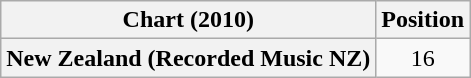<table class="wikitable plainrowheaders">
<tr>
<th scope="col">Chart (2010)</th>
<th scope="col">Position</th>
</tr>
<tr>
<th scope="row">New Zealand (Recorded Music NZ)</th>
<td align="center">16</td>
</tr>
</table>
